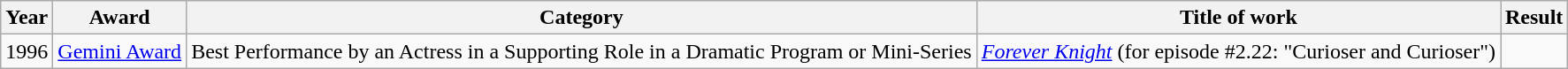<table class="wikitable sortable">
<tr>
<th>Year</th>
<th>Award</th>
<th>Category</th>
<th>Title of work</th>
<th>Result</th>
</tr>
<tr>
<td>1996</td>
<td><a href='#'>Gemini Award</a></td>
<td>Best Performance by an Actress in a Supporting Role in a Dramatic Program or Mini-Series</td>
<td><em><a href='#'>Forever Knight</a></em> (for episode #2.22: "Curioser and Curioser")</td>
<td></td>
</tr>
</table>
